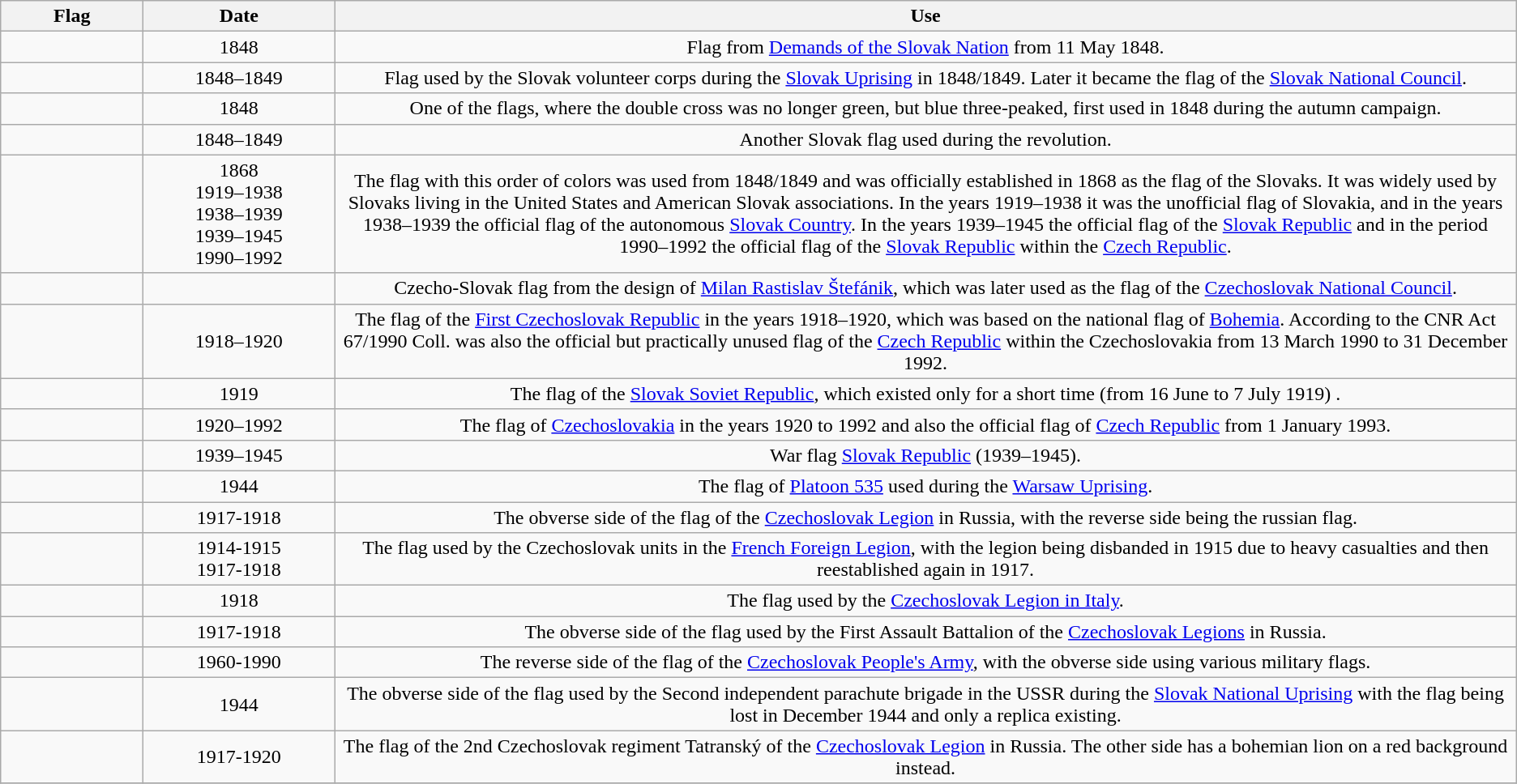<table class="wikitable" style="text-align:center;">
<tr>
<th width="110">Flag</th>
<th width="150">Date</th>
<th>Use</th>
</tr>
<tr>
<td></td>
<td>1848</td>
<td rowspan="1">Flag from <a href='#'>Demands of the Slovak Nation</a> from 11 May 1848.</td>
</tr>
<tr>
<td></td>
<td>1848–1849</td>
<td rowspan="1">Flag used by the Slovak volunteer corps during the <a href='#'>Slovak Uprising</a> in 1848/1849. Later it became the flag of the <a href='#'>Slovak National Council</a>.</td>
</tr>
<tr>
<td></td>
<td>1848</td>
<td rowspan="1">One of the flags, where the double cross was no longer green, but blue three-peaked, first used in 1848 during the autumn campaign.</td>
</tr>
<tr>
<td></td>
<td>1848–1849</td>
<td rowspan="1">Another Slovak flag used during the revolution.</td>
</tr>
<tr>
<td></td>
<td>1868<br>1919–1938<br>1938–1939<br>1939–1945<br>1990–1992</td>
<td rowspan="1">The flag with this order of colors was used from 1848/1849 and was officially established in 1868 as the flag of the Slovaks. It was widely used by Slovaks living in the United States and American Slovak associations. In the years 1919–1938 it was the unofficial flag of Slovakia, and in the years 1938–1939 the official flag of the autonomous <a href='#'>Slovak Country</a>. In the years 1939–1945 the official flag of the <a href='#'>Slovak Republic</a> and in the period 1990–1992 the official flag of the <a href='#'>Slovak Republic</a> within the <a href='#'>Czech Republic</a>.</td>
</tr>
<tr>
<td></td>
<td></td>
<td rowspan="1">Czecho-Slovak flag from the design of <a href='#'>Milan Rastislav Štefánik</a>, which was later used as the flag of the <a href='#'>Czechoslovak National Council</a>.</td>
</tr>
<tr>
<td></td>
<td>1918–1920</td>
<td rowspan="1">The flag of the <a href='#'>First Czechoslovak Republic</a> in the years 1918–1920, which was based on the national flag of <a href='#'>Bohemia</a>. According to the CNR Act 67/1990 Coll. was also the official but practically unused flag of the <a href='#'>Czech Republic</a> within the Czechoslovakia from 13 March 1990 to 31 December 1992.</td>
</tr>
<tr>
<td></td>
<td>1919</td>
<td rowspan="1">The flag of the <a href='#'>Slovak Soviet Republic</a>, which existed only for a short time (from 16 June to 7 July 1919) .</td>
</tr>
<tr>
<td></td>
<td>1920–1992</td>
<td rowspan="1">The flag of <a href='#'>Czechoslovakia</a> in the years 1920 to 1992 and also the official flag of <a href='#'>Czech Republic</a> from 1 January 1993.</td>
</tr>
<tr>
<td></td>
<td>1939–1945</td>
<td rowspan="1">War flag <a href='#'>Slovak Republic</a> (1939–1945).</td>
</tr>
<tr>
<td></td>
<td>1944</td>
<td rowspan="1">The flag of <a href='#'>Platoon 535</a> used during the <a href='#'>Warsaw Uprising</a>.</td>
</tr>
<tr>
<td></td>
<td>1917-1918</td>
<td rowspan="1">The obverse side of the flag of the <a href='#'>Czechoslovak Legion</a> in Russia, with the reverse side being the russian flag.</td>
</tr>
<tr>
<td></td>
<td>1914-1915<br>1917-1918</td>
<td rowspan="1">The flag used by the Czechoslovak units in the <a href='#'>French Foreign Legion</a>, with the legion being disbanded in 1915 due to heavy casualties and then reestablished again in 1917.</td>
</tr>
<tr>
<td></td>
<td>1918</td>
<td rowspan="1">The flag used by the <a href='#'>Czechoslovak Legion in Italy</a>.</td>
</tr>
<tr>
<td></td>
<td>1917-1918</td>
<td rowspan="1">The obverse side of the flag used by the First Assault Battalion of the <a href='#'>Czechoslovak Legions</a> in Russia.</td>
</tr>
<tr>
<td></td>
<td>1960-1990</td>
<td rowspan="1">The reverse side of the flag of the <a href='#'>Czechoslovak People's Army</a>, with the obverse side using various military flags.</td>
</tr>
<tr>
<td></td>
<td>1944</td>
<td rowspan="1">The obverse side of the flag used by the Second independent parachute brigade in the USSR during the <a href='#'>Slovak National Uprising</a> with the flag being lost in December 1944 and only a replica existing.</td>
</tr>
<tr>
<td></td>
<td>1917-1920</td>
<td rowspan="1">The flag of the 2nd Czechoslovak regiment Tatranský of the <a href='#'>Czechoslovak Legion</a> in Russia. The other side has a bohemian lion on a red background instead.</td>
</tr>
<tr>
</tr>
</table>
